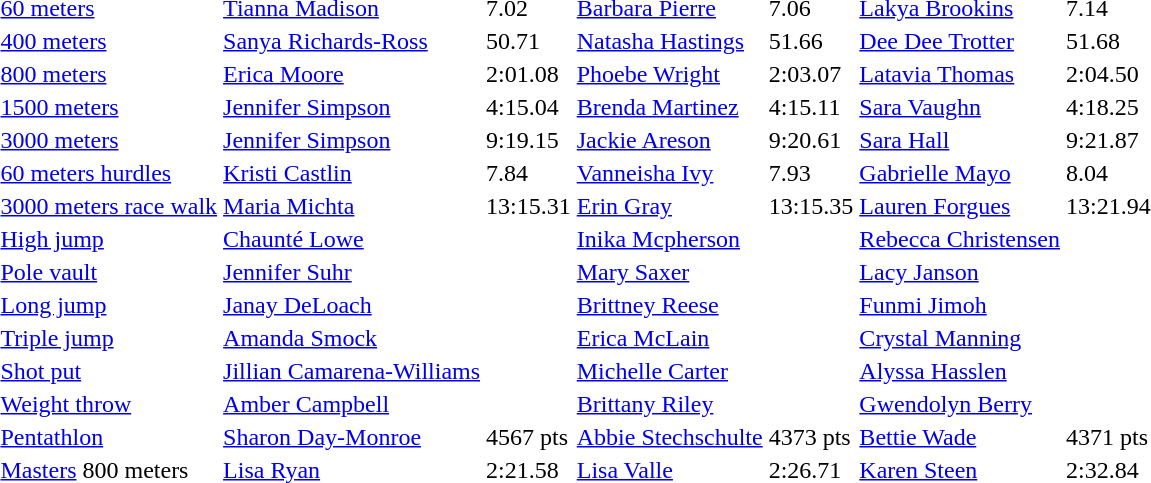<table>
<tr>
<td><a href='#'>60 meters</a></td>
<td><a href='#'>Tianna Madison</a></td>
<td>7.02</td>
<td><a href='#'>Barbara Pierre</a></td>
<td>7.06</td>
<td><a href='#'>Lakya Brookins</a></td>
<td>7.14</td>
</tr>
<tr>
<td><a href='#'>400 meters</a></td>
<td><a href='#'>Sanya Richards-Ross</a></td>
<td>50.71 </td>
<td><a href='#'>Natasha Hastings</a></td>
<td>51.66</td>
<td><a href='#'>Dee Dee Trotter</a></td>
<td>51.68</td>
</tr>
<tr>
<td><a href='#'>800 meters</a></td>
<td><a href='#'>Erica Moore</a></td>
<td>2:01.08</td>
<td><a href='#'>Phoebe Wright</a></td>
<td>2:03.07</td>
<td><a href='#'>Latavia Thomas</a></td>
<td>2:04.50</td>
</tr>
<tr>
<td><a href='#'>1500 meters</a></td>
<td><a href='#'>Jennifer Simpson</a></td>
<td>4:15.04</td>
<td><a href='#'>Brenda Martinez</a></td>
<td>4:15.11</td>
<td><a href='#'>Sara Vaughn</a></td>
<td>4:18.25</td>
</tr>
<tr>
<td><a href='#'>3000 meters</a></td>
<td><a href='#'>Jennifer Simpson</a></td>
<td>9:19.15</td>
<td><a href='#'>Jackie Areson</a></td>
<td>9:20.61</td>
<td><a href='#'>Sara Hall</a></td>
<td>9:21.87</td>
</tr>
<tr>
<td><a href='#'>60 meters hurdles</a></td>
<td><a href='#'>Kristi Castlin</a></td>
<td>7.84</td>
<td><a href='#'>Vanneisha Ivy</a></td>
<td>7.93</td>
<td><a href='#'>Gabrielle Mayo</a></td>
<td>8.04</td>
</tr>
<tr>
<td><a href='#'>3000 meters race walk</a></td>
<td><a href='#'>Maria Michta</a></td>
<td>13:15.31</td>
<td><a href='#'>Erin Gray</a></td>
<td>13:15.35</td>
<td><a href='#'>Lauren Forgues</a></td>
<td>13:21.94</td>
</tr>
<tr>
<td><a href='#'>High jump</a></td>
<td><a href='#'>Chaunté Lowe</a></td>
<td> </td>
<td><a href='#'>Inika Mcpherson</a></td>
<td></td>
<td><a href='#'>Rebecca Christensen</a></td>
<td></td>
</tr>
<tr>
<td><a href='#'>Pole vault</a></td>
<td><a href='#'>Jennifer Suhr</a></td>
<td></td>
<td><a href='#'>Mary Saxer</a></td>
<td></td>
<td><a href='#'>Lacy Janson</a></td>
<td></td>
</tr>
<tr>
<td><a href='#'>Long jump</a></td>
<td><a href='#'>Janay DeLoach</a></td>
<td></td>
<td><a href='#'>Brittney Reese</a></td>
<td></td>
<td><a href='#'>Funmi Jimoh</a></td>
<td></td>
</tr>
<tr>
<td><a href='#'>Triple jump</a></td>
<td><a href='#'>Amanda Smock</a></td>
<td></td>
<td><a href='#'>Erica McLain</a></td>
<td></td>
<td><a href='#'>Crystal Manning</a></td>
<td></td>
</tr>
<tr>
<td><a href='#'>Shot put</a></td>
<td><a href='#'>Jillian Camarena-Williams</a></td>
<td></td>
<td><a href='#'>Michelle Carter</a></td>
<td></td>
<td><a href='#'>Alyssa Hasslen</a></td>
<td></td>
</tr>
<tr>
<td><a href='#'>Weight throw</a></td>
<td><a href='#'>Amber Campbell</a></td>
<td></td>
<td><a href='#'>Brittany Riley</a></td>
<td></td>
<td><a href='#'>Gwendolyn Berry</a></td>
<td></td>
</tr>
<tr>
<td><a href='#'>Pentathlon</a></td>
<td><a href='#'>Sharon Day-Monroe</a></td>
<td>4567 pts</td>
<td><a href='#'>Abbie Stechschulte</a></td>
<td>4373 pts</td>
<td><a href='#'>Bettie Wade</a></td>
<td>4371 pts</td>
</tr>
<tr>
<td><a href='#'>Masters</a> 800 meters</td>
<td><a href='#'>Lisa Ryan</a></td>
<td>2:21.58</td>
<td><a href='#'>Lisa Valle</a></td>
<td>2:26.71</td>
<td><a href='#'>Karen Steen</a></td>
<td>2:32.84</td>
</tr>
</table>
